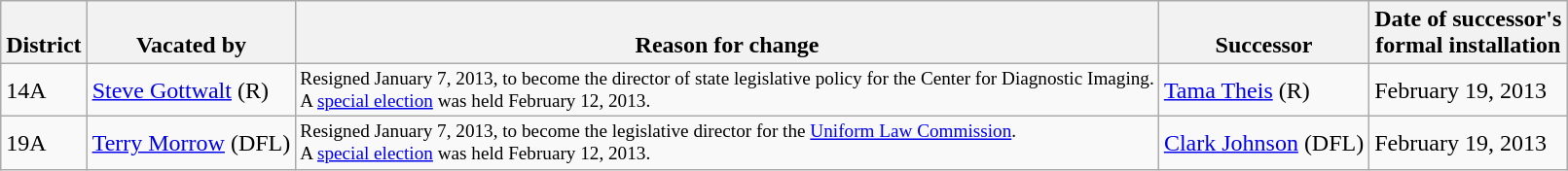<table class="wikitable sortable">
<tr style="vertical-align:bottom;">
<th>District</th>
<th>Vacated by</th>
<th data-sort-type=date>Reason for change</th>
<th>Successor</th>
<th data-sort-type=date>Date of successor's<br>formal installation</th>
</tr>
<tr>
<td>14A</td>
<td><a href='#'>Steve Gottwalt</a> (R)</td>
<td style="font-size:80%">Resigned January 7, 2013, to become the director of state legislative policy for the Center for Diagnostic Imaging.<br>A <a href='#'>special election</a> was held February 12, 2013.</td>
<td><a href='#'>Tama Theis</a> (R)</td>
<td>February 19, 2013</td>
</tr>
<tr>
<td>19A</td>
<td><a href='#'>Terry Morrow</a> (DFL)</td>
<td style="font-size:80%">Resigned January 7, 2013, to become the legislative director for the <a href='#'>Uniform Law Commission</a>.<br>A <a href='#'>special election</a> was held February 12, 2013.</td>
<td><a href='#'>Clark Johnson</a> (DFL)</td>
<td>February 19, 2013</td>
</tr>
</table>
